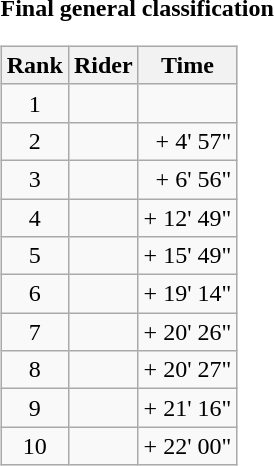<table>
<tr>
<td><strong>Final general classification</strong><br><table class="wikitable">
<tr>
<th scope="col">Rank</th>
<th scope="col">Rider</th>
<th scope="col">Time</th>
</tr>
<tr>
<td style="text-align:center;">1</td>
<td></td>
<td style="text-align:right;"></td>
</tr>
<tr>
<td style="text-align:center;">2</td>
<td></td>
<td style="text-align:right;">+ 4' 57"</td>
</tr>
<tr>
<td style="text-align:center;">3</td>
<td></td>
<td style="text-align:right;">+ 6' 56"</td>
</tr>
<tr>
<td style="text-align:center;">4</td>
<td></td>
<td style="text-align:right;">+ 12' 49"</td>
</tr>
<tr>
<td style="text-align:center;">5</td>
<td></td>
<td style="text-align:right;">+ 15' 49"</td>
</tr>
<tr>
<td style="text-align:center;">6</td>
<td></td>
<td style="text-align:right;">+ 19' 14"</td>
</tr>
<tr>
<td style="text-align:center;">7</td>
<td></td>
<td style="text-align:right;">+ 20' 26"</td>
</tr>
<tr>
<td style="text-align:center;">8</td>
<td></td>
<td style="text-align:right;">+ 20' 27"</td>
</tr>
<tr>
<td style="text-align:center;">9</td>
<td></td>
<td style="text-align:right;">+ 21' 16"</td>
</tr>
<tr>
<td style="text-align:center;">10</td>
<td></td>
<td style="text-align:right;">+ 22' 00"</td>
</tr>
</table>
</td>
</tr>
</table>
